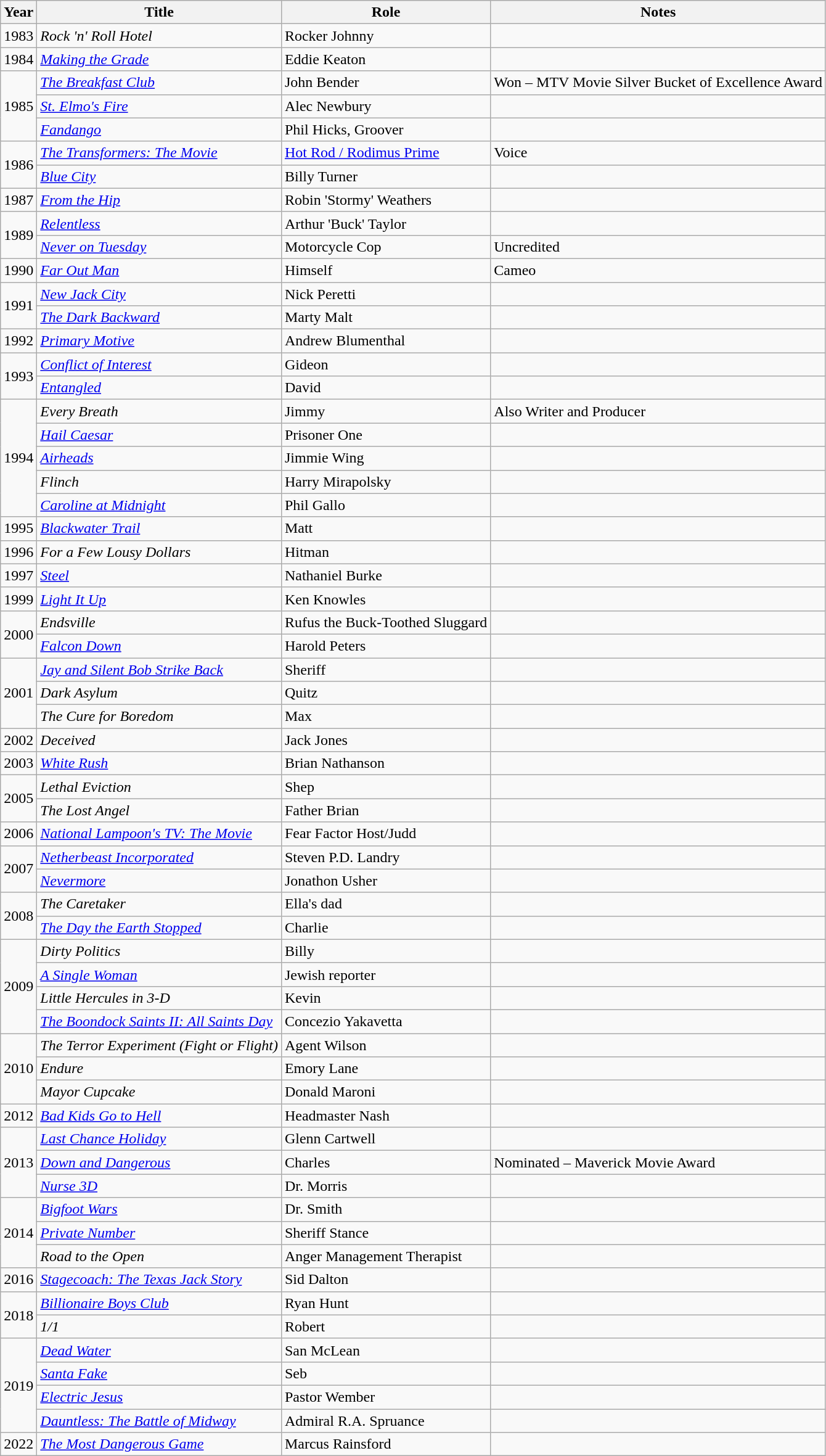<table class="wikitable sortable">
<tr>
<th>Year</th>
<th>Title</th>
<th>Role</th>
<th>Notes</th>
</tr>
<tr>
<td>1983</td>
<td><em>Rock 'n' Roll Hotel</em></td>
<td>Rocker Johnny</td>
<td></td>
</tr>
<tr>
<td>1984</td>
<td><em><a href='#'>Making the Grade</a></em></td>
<td>Eddie Keaton</td>
<td></td>
</tr>
<tr>
<td rowspan=3>1985</td>
<td><em><a href='#'>The Breakfast Club</a></em></td>
<td>John Bender</td>
<td>Won – MTV Movie Silver Bucket of Excellence Award</td>
</tr>
<tr>
<td><em><a href='#'>St. Elmo's Fire</a></em></td>
<td>Alec Newbury</td>
<td></td>
</tr>
<tr>
<td><em><a href='#'>Fandango</a></em></td>
<td>Phil Hicks, Groover</td>
<td></td>
</tr>
<tr>
<td rowspan=2>1986</td>
<td><em><a href='#'>The Transformers: The Movie</a></em></td>
<td><a href='#'>Hot Rod / Rodimus Prime</a></td>
<td>Voice</td>
</tr>
<tr>
<td><em><a href='#'>Blue City</a></em></td>
<td>Billy Turner</td>
<td></td>
</tr>
<tr>
<td>1987</td>
<td><em><a href='#'>From the Hip</a></em></td>
<td>Robin 'Stormy' Weathers</td>
<td></td>
</tr>
<tr>
<td rowspan=2>1989</td>
<td><em><a href='#'>Relentless</a></em></td>
<td>Arthur 'Buck' Taylor</td>
<td></td>
</tr>
<tr>
<td><em><a href='#'>Never on Tuesday</a></em></td>
<td>Motorcycle Cop</td>
<td>Uncredited</td>
</tr>
<tr>
<td>1990</td>
<td><em><a href='#'>Far Out Man</a></em></td>
<td>Himself</td>
<td>Cameo</td>
</tr>
<tr>
<td rowspan=2>1991</td>
<td><em><a href='#'>New Jack City</a></em></td>
<td>Nick Peretti</td>
<td></td>
</tr>
<tr>
<td><em><a href='#'>The Dark Backward</a></em></td>
<td>Marty Malt</td>
<td></td>
</tr>
<tr>
<td>1992</td>
<td><em><a href='#'>Primary Motive</a></em></td>
<td>Andrew Blumenthal</td>
<td></td>
</tr>
<tr>
<td rowspan=2>1993</td>
<td><em><a href='#'>Conflict of Interest</a></em></td>
<td>Gideon</td>
<td></td>
</tr>
<tr>
<td><em><a href='#'>Entangled</a></em></td>
<td>David</td>
<td></td>
</tr>
<tr>
<td rowspan="5">1994</td>
<td><em>Every Breath</em></td>
<td>Jimmy</td>
<td>Also Writer and Producer</td>
</tr>
<tr>
<td><em><a href='#'>Hail Caesar</a></em></td>
<td>Prisoner One</td>
<td></td>
</tr>
<tr>
<td><em><a href='#'>Airheads</a></em></td>
<td>Jimmie Wing</td>
<td></td>
</tr>
<tr>
<td><em>Flinch</em></td>
<td>Harry Mirapolsky</td>
<td></td>
</tr>
<tr>
<td><em><a href='#'>Caroline at Midnight</a></em></td>
<td>Phil Gallo</td>
<td></td>
</tr>
<tr>
<td>1995</td>
<td><em><a href='#'>Blackwater Trail</a></em></td>
<td>Matt</td>
<td></td>
</tr>
<tr>
<td>1996</td>
<td><em>For a Few Lousy Dollars</em></td>
<td>Hitman</td>
<td></td>
</tr>
<tr>
<td>1997</td>
<td><em><a href='#'>Steel</a></em></td>
<td>Nathaniel Burke</td>
<td></td>
</tr>
<tr>
<td>1999</td>
<td><em><a href='#'>Light It Up</a></em></td>
<td>Ken Knowles</td>
<td></td>
</tr>
<tr>
<td rowspan=2>2000</td>
<td><em>Endsville</em></td>
<td>Rufus the Buck-Toothed Sluggard</td>
<td></td>
</tr>
<tr>
<td><em><a href='#'>Falcon Down</a></em></td>
<td>Harold Peters</td>
<td></td>
</tr>
<tr>
<td rowspan="3">2001</td>
<td><em><a href='#'>Jay and Silent Bob Strike Back</a></em></td>
<td>Sheriff</td>
<td></td>
</tr>
<tr>
<td><em>Dark Asylum</em></td>
<td>Quitz</td>
<td></td>
</tr>
<tr>
<td><em>The Cure for Boredom</em></td>
<td>Max</td>
<td></td>
</tr>
<tr>
<td>2002</td>
<td><em>Deceived</em></td>
<td>Jack Jones</td>
<td></td>
</tr>
<tr>
<td>2003</td>
<td><em><a href='#'>White Rush</a></em></td>
<td>Brian Nathanson</td>
<td></td>
</tr>
<tr>
<td rowspan=2>2005</td>
<td><em>Lethal Eviction</em></td>
<td>Shep</td>
<td></td>
</tr>
<tr>
<td><em>The Lost Angel</em></td>
<td>Father Brian</td>
<td></td>
</tr>
<tr>
<td>2006</td>
<td><em><a href='#'>National Lampoon's TV: The Movie</a></em></td>
<td>Fear Factor Host/Judd</td>
<td></td>
</tr>
<tr>
<td rowspan=2>2007</td>
<td><em><a href='#'>Netherbeast Incorporated</a></em></td>
<td>Steven P.D. Landry</td>
<td></td>
</tr>
<tr>
<td><em><a href='#'>Nevermore</a></em></td>
<td>Jonathon Usher</td>
<td></td>
</tr>
<tr>
<td rowspan=2>2008</td>
<td><em>The Caretaker</em></td>
<td>Ella's dad</td>
<td></td>
</tr>
<tr>
<td><em><a href='#'>The Day the Earth Stopped</a></em></td>
<td>Charlie</td>
<td></td>
</tr>
<tr>
<td rowspan=4>2009</td>
<td><em>Dirty Politics</em></td>
<td>Billy</td>
<td></td>
</tr>
<tr>
<td><em><a href='#'>A Single Woman</a></em></td>
<td>Jewish reporter</td>
<td></td>
</tr>
<tr>
<td><em>Little Hercules in 3-D</em></td>
<td>Kevin</td>
<td></td>
</tr>
<tr>
<td><em><a href='#'>The Boondock Saints II: All Saints Day</a></em></td>
<td>Concezio Yakavetta</td>
<td></td>
</tr>
<tr>
<td rowspan=3>2010</td>
<td><em>The Terror Experiment (Fight or Flight)</em></td>
<td>Agent Wilson</td>
<td></td>
</tr>
<tr>
<td><em>Endure</em></td>
<td>Emory Lane</td>
<td></td>
</tr>
<tr>
<td><em>Mayor Cupcake</em></td>
<td>Donald Maroni</td>
<td></td>
</tr>
<tr>
<td>2012</td>
<td><em><a href='#'>Bad Kids Go to Hell</a></em></td>
<td>Headmaster Nash</td>
<td></td>
</tr>
<tr>
<td rowspan=3>2013</td>
<td><em><a href='#'>Last Chance Holiday</a></em></td>
<td>Glenn Cartwell</td>
<td></td>
</tr>
<tr>
<td><em><a href='#'>Down and Dangerous</a></em></td>
<td>Charles</td>
<td>Nominated – Maverick Movie Award</td>
</tr>
<tr>
<td><em><a href='#'>Nurse 3D</a></em></td>
<td>Dr. Morris</td>
<td></td>
</tr>
<tr>
<td rowspan="3">2014</td>
<td><em><a href='#'>Bigfoot Wars</a></em></td>
<td>Dr. Smith</td>
<td></td>
</tr>
<tr>
<td><em><a href='#'>Private Number</a></em></td>
<td>Sheriff Stance</td>
<td></td>
</tr>
<tr>
<td><em>Road to the Open</em></td>
<td>Anger Management Therapist</td>
<td></td>
</tr>
<tr>
<td>2016</td>
<td><em><a href='#'>Stagecoach: The Texas Jack Story</a></em></td>
<td>Sid Dalton</td>
<td></td>
</tr>
<tr>
<td rowspan=2>2018</td>
<td><em><a href='#'>Billionaire Boys Club</a></em></td>
<td>Ryan Hunt</td>
<td></td>
</tr>
<tr>
<td><em>1/1</em></td>
<td>Robert</td>
<td></td>
</tr>
<tr>
<td rowspan="4">2019</td>
<td><em><a href='#'>Dead Water</a></em></td>
<td>San McLean</td>
<td></td>
</tr>
<tr>
<td><em><a href='#'>Santa Fake</a></em></td>
<td>Seb</td>
<td></td>
</tr>
<tr>
<td><em><a href='#'>Electric Jesus</a></em></td>
<td>Pastor Wember</td>
<td></td>
</tr>
<tr>
<td><em><a href='#'>Dauntless: The Battle of Midway</a></em></td>
<td>Admiral R.A. Spruance</td>
<td></td>
</tr>
<tr>
<td>2022</td>
<td><em><a href='#'>The Most Dangerous Game</a></em></td>
<td>Marcus Rainsford</td>
<td></td>
</tr>
</table>
